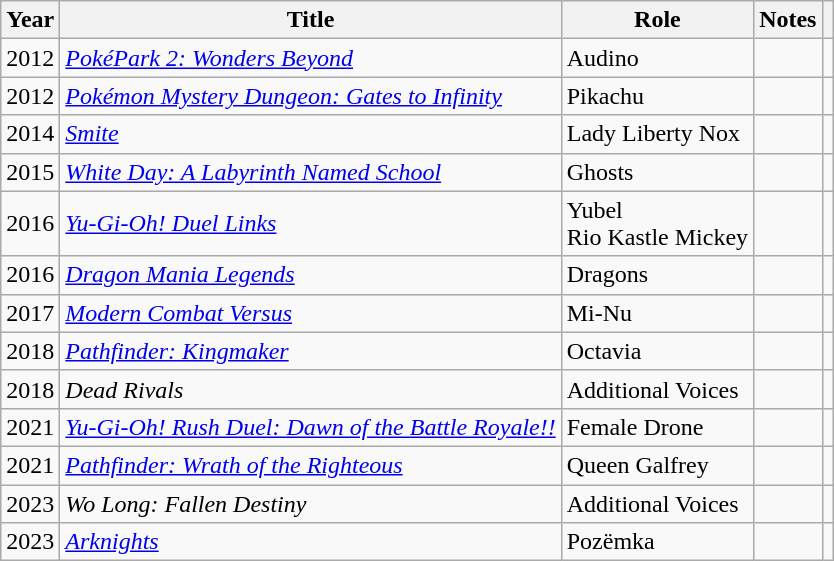<table class="wikitable">
<tr>
<th>Year</th>
<th>Title</th>
<th>Role</th>
<th>Notes</th>
<th></th>
</tr>
<tr>
<td>2012</td>
<td><em><a href='#'>PokéPark 2: Wonders Beyond</a></em></td>
<td>Audino</td>
<td></td>
<td></td>
</tr>
<tr>
<td>2012</td>
<td><em><a href='#'>Pokémon Mystery Dungeon: Gates to Infinity</a></em></td>
<td>Pikachu</td>
<td></td>
<td></td>
</tr>
<tr>
<td>2014</td>
<td><em><a href='#'>Smite</a></em></td>
<td>Lady Liberty Nox</td>
<td></td>
<td></td>
</tr>
<tr>
<td>2015</td>
<td><em><a href='#'>White Day: A Labyrinth Named School</a></em></td>
<td>Ghosts</td>
<td></td>
<td></td>
</tr>
<tr>
<td>2016</td>
<td><em><a href='#'>Yu-Gi-Oh! Duel Links</a></em></td>
<td>Yubel<br>Rio Kastle
Mickey</td>
<td></td>
<td></td>
</tr>
<tr>
<td>2016</td>
<td><em><a href='#'>Dragon Mania Legends</a></em></td>
<td>Dragons</td>
<td></td>
<td></td>
</tr>
<tr>
<td>2017</td>
<td><em><a href='#'>Modern Combat Versus</a></em></td>
<td>Mi-Nu</td>
<td></td>
<td></td>
</tr>
<tr>
<td>2018</td>
<td><em><a href='#'>Pathfinder: Kingmaker</a></em></td>
<td>Octavia</td>
<td></td>
<td></td>
</tr>
<tr>
<td>2018</td>
<td><em>Dead Rivals</em></td>
<td>Additional Voices</td>
<td></td>
<td></td>
</tr>
<tr>
<td>2021</td>
<td><em><a href='#'>Yu-Gi-Oh! Rush Duel: Dawn of the Battle Royale!!</a></em></td>
<td>Female Drone</td>
<td></td>
<td></td>
</tr>
<tr>
<td>2021</td>
<td><em><a href='#'>Pathfinder: Wrath of the Righteous</a></em></td>
<td>Queen Galfrey</td>
<td></td>
<td></td>
</tr>
<tr>
<td>2023</td>
<td><em>Wo Long: Fallen Destiny</em></td>
<td>Additional Voices</td>
<td></td>
<td></td>
</tr>
<tr>
<td>2023</td>
<td><em><a href='#'>Arknights</a></em></td>
<td>Pozëmka</td>
<td></td>
<td></td>
</tr>
</table>
